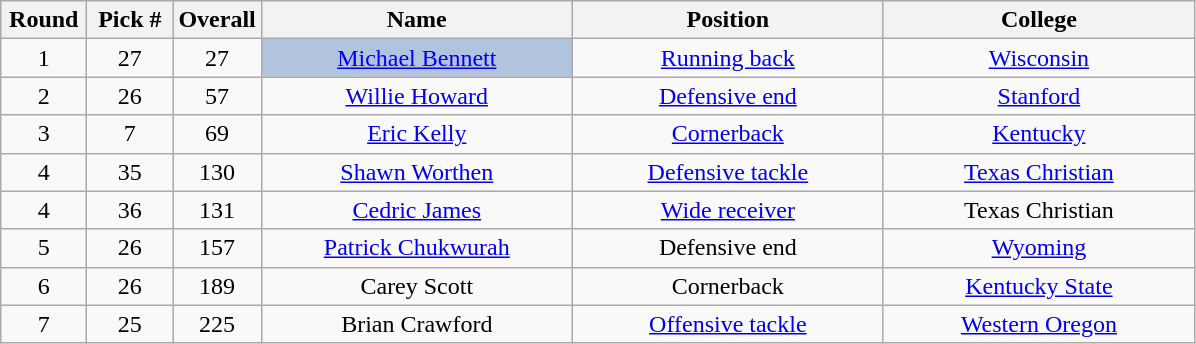<table class="wikitable sortable" style="text-align:center">
<tr>
<th width=50px>Round</th>
<th width=50px>Pick #</th>
<th width=50px>Overall</th>
<th width=200px>Name</th>
<th width=200px>Position</th>
<th width=200px>College</th>
</tr>
<tr>
<td>1</td>
<td>27</td>
<td>27</td>
<td bgcolor=lightsteelblue><a href='#'>Michael Bennett</a></td>
<td><a href='#'>Running back</a></td>
<td><a href='#'>Wisconsin</a></td>
</tr>
<tr>
<td>2</td>
<td>26</td>
<td>57</td>
<td><a href='#'>Willie Howard</a></td>
<td><a href='#'>Defensive end</a></td>
<td><a href='#'>Stanford</a></td>
</tr>
<tr>
<td>3</td>
<td>7</td>
<td>69</td>
<td><a href='#'>Eric Kelly</a></td>
<td><a href='#'>Cornerback</a></td>
<td><a href='#'>Kentucky</a></td>
</tr>
<tr>
<td>4</td>
<td>35</td>
<td>130</td>
<td><a href='#'>Shawn Worthen</a></td>
<td><a href='#'>Defensive tackle</a></td>
<td><a href='#'>Texas Christian</a></td>
</tr>
<tr>
<td>4</td>
<td>36</td>
<td>131</td>
<td><a href='#'>Cedric James</a></td>
<td><a href='#'>Wide receiver</a></td>
<td>Texas Christian</td>
</tr>
<tr>
<td>5</td>
<td>26</td>
<td>157</td>
<td><a href='#'>Patrick Chukwurah</a></td>
<td>Defensive end</td>
<td><a href='#'>Wyoming</a></td>
</tr>
<tr>
<td>6</td>
<td>26</td>
<td>189</td>
<td>Carey Scott</td>
<td>Cornerback</td>
<td><a href='#'>Kentucky State</a></td>
</tr>
<tr>
<td>7</td>
<td>25</td>
<td>225</td>
<td>Brian Crawford</td>
<td><a href='#'>Offensive tackle</a></td>
<td><a href='#'>Western Oregon</a></td>
</tr>
</table>
